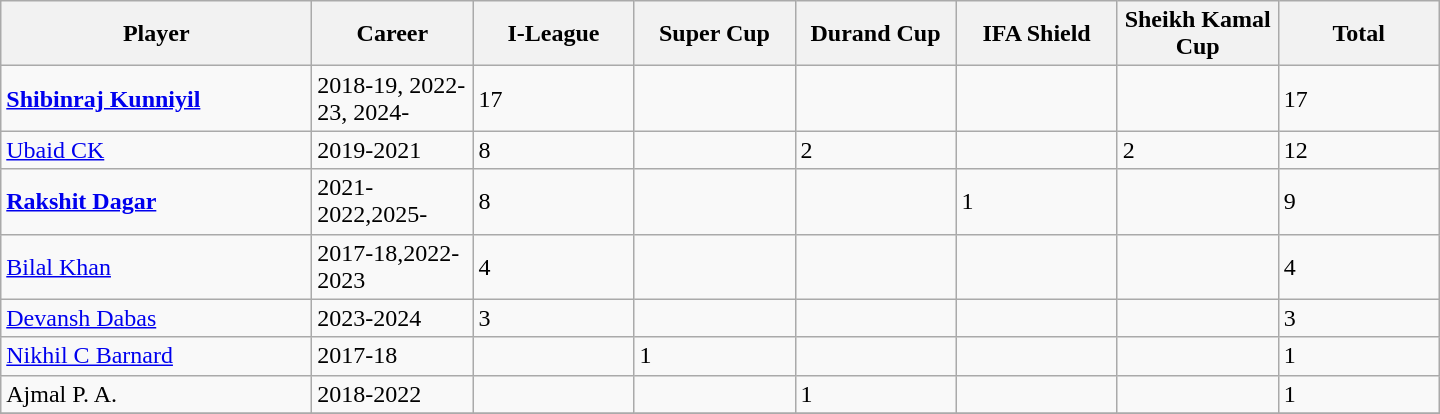<table class="wikitable">
<tr>
<th width=200px>Player</th>
<th width=100px>Career</th>
<th width=100px>I-League</th>
<th width=100px>Super Cup</th>
<th width=100px>Durand Cup</th>
<th width=100px>IFA Shield</th>
<th width=100px>Sheikh Kamal Cup</th>
<th width=100px>Total</th>
</tr>
<tr>
<td> <strong><a href='#'>Shibinraj Kunniyil</a></strong></td>
<td>2018-19, 2022-23, 2024-</td>
<td>17</td>
<td></td>
<td></td>
<td></td>
<td></td>
<td>17</td>
</tr>
<tr>
<td> <a href='#'>Ubaid CK</a></td>
<td>2019-2021</td>
<td>8</td>
<td></td>
<td>2</td>
<td></td>
<td>2</td>
<td>12</td>
</tr>
<tr>
<td> <strong><a href='#'>Rakshit Dagar</a></strong></td>
<td>2021-2022,2025-</td>
<td>8</td>
<td></td>
<td></td>
<td>1</td>
<td></td>
<td>9</td>
</tr>
<tr>
<td> <a href='#'>Bilal Khan</a></td>
<td>2017-18,2022-2023</td>
<td>4</td>
<td></td>
<td></td>
<td></td>
<td></td>
<td>4</td>
</tr>
<tr>
<td> <a href='#'>Devansh Dabas</a></td>
<td>2023-2024</td>
<td>3</td>
<td></td>
<td></td>
<td></td>
<td></td>
<td>3</td>
</tr>
<tr>
<td> <a href='#'>Nikhil C Barnard</a></td>
<td>2017-18</td>
<td></td>
<td>1</td>
<td></td>
<td></td>
<td></td>
<td>1</td>
</tr>
<tr>
<td> Ajmal P. A.</td>
<td>2018-2022</td>
<td></td>
<td></td>
<td>1</td>
<td></td>
<td></td>
<td>1</td>
</tr>
<tr>
</tr>
</table>
